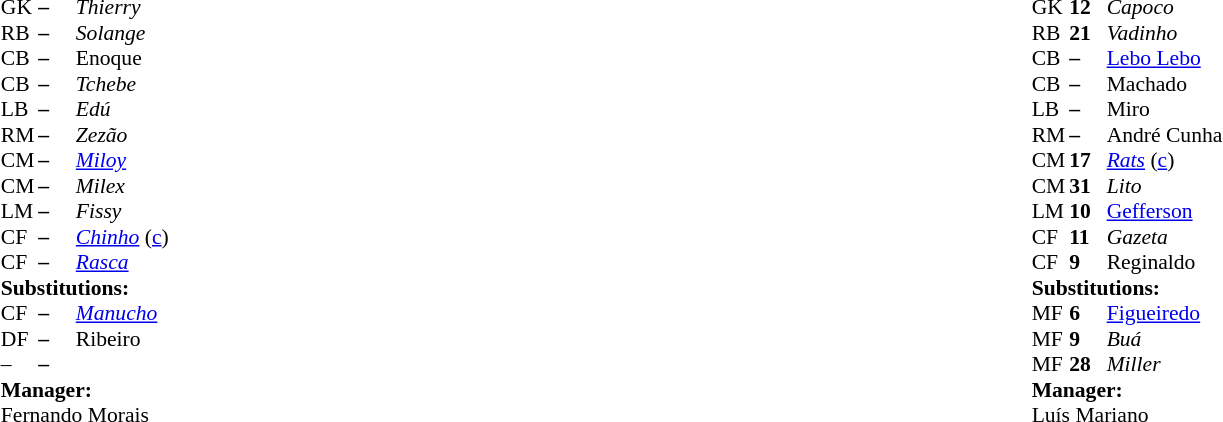<table width="100%">
<tr>
<td valign="top" width="40%"><br><table style="font-size:90%;" cellspacing="0" cellpadding="0" align="center">
<tr>
<th width=25></th>
<th width=25></th>
</tr>
<tr>
<td>GK</td>
<td><strong>–</strong></td>
<td> <em>Thierry</em></td>
<td></td>
</tr>
<tr>
<td>RB</td>
<td><strong>–</strong></td>
<td> <em>Solange</em></td>
</tr>
<tr>
<td>CB</td>
<td><strong>–</strong></td>
<td> Enoque</td>
<td></td>
</tr>
<tr>
<td>CB</td>
<td><strong>–</strong></td>
<td> <em>Tchebe</em></td>
<td></td>
</tr>
<tr>
<td>LB</td>
<td><strong>–</strong></td>
<td> <em>Edú</em></td>
<td></td>
</tr>
<tr>
<td>RM</td>
<td><strong>–</strong></td>
<td> <em>Zezão</em></td>
<td></td>
<td></td>
</tr>
<tr>
<td>CM</td>
<td><strong>–</strong></td>
<td>  <em><a href='#'>Miloy</a></em></td>
</tr>
<tr>
<td>CM</td>
<td><strong>–</strong></td>
<td> <em>Milex</em></td>
</tr>
<tr>
<td>LM</td>
<td><strong>–</strong></td>
<td> <em>Fissy</em></td>
<td></td>
<td></td>
</tr>
<tr>
<td>CF</td>
<td><strong>–</strong></td>
<td> <em><a href='#'>Chinho</a></em> (<a href='#'>c</a>)</td>
</tr>
<tr>
<td>CF</td>
<td><strong>–</strong></td>
<td> <a href='#'><em>Rasca</em></a></td>
<td></td>
</tr>
<tr>
<td colspan=3><strong>Substitutions:</strong></td>
</tr>
<tr>
<td>CF</td>
<td><strong>–</strong></td>
<td> <a href='#'><em>Manucho</em></a></td>
<td></td>
<td></td>
</tr>
<tr>
<td>DF</td>
<td><strong>–</strong></td>
<td> Ribeiro</td>
<td></td>
<td></td>
</tr>
<tr>
<td>–</td>
<td><strong>–</strong></td>
<td></td>
</tr>
<tr>
<td colspan=3><strong>Manager:</strong></td>
</tr>
<tr>
<td colspan=3> Fernando Morais</td>
</tr>
</table>
</td>
<td valign="top"></td>
<td valign="top" width="50%"><br><table style="font-size:90%;" cellspacing="0" cellpadding="0" align="center">
<tr>
<th width=25></th>
<th width=25></th>
</tr>
<tr>
<td>GK</td>
<td><strong>12</strong></td>
<td> <em>Capoco</em></td>
</tr>
<tr>
<td>RB</td>
<td><strong>21</strong></td>
<td> <em>Vadinho</em></td>
</tr>
<tr>
<td>CB</td>
<td><strong>–</strong></td>
<td> <a href='#'>Lebo Lebo</a></td>
</tr>
<tr>
<td>CB</td>
<td><strong>–</strong></td>
<td> Machado</td>
</tr>
<tr>
<td>LB</td>
<td><strong>–</strong></td>
<td> Miro</td>
</tr>
<tr>
<td>RM</td>
<td><strong>–</strong></td>
<td> André Cunha</td>
<td></td>
<td></td>
</tr>
<tr>
<td>CM</td>
<td><strong>17</strong></td>
<td> <a href='#'><em>Rats</em></a> (<a href='#'>c</a>)</td>
</tr>
<tr>
<td>CM</td>
<td><strong>31</strong></td>
<td> <em>Lito</em></td>
</tr>
<tr>
<td>LM</td>
<td><strong>10</strong></td>
<td> <a href='#'>Gefferson</a></td>
<td></td>
<td></td>
</tr>
<tr>
<td>CF</td>
<td><strong>11</strong></td>
<td> <em>Gazeta</em></td>
<td></td>
<td></td>
</tr>
<tr>
<td>CF</td>
<td><strong>9</strong></td>
<td> Reginaldo</td>
</tr>
<tr>
<td colspan=3><strong>Substitutions:</strong></td>
</tr>
<tr>
<td>MF</td>
<td><strong>6</strong></td>
<td> <a href='#'>Figueiredo</a></td>
<td></td>
<td></td>
</tr>
<tr>
<td>MF</td>
<td><strong>9</strong></td>
<td> <em>Buá</em></td>
<td></td>
<td></td>
</tr>
<tr>
<td>MF</td>
<td><strong>28</strong></td>
<td> <em>Miller</em></td>
<td></td>
<td></td>
</tr>
<tr>
<td colspan=3><strong>Manager:</strong></td>
</tr>
<tr>
<td colspan=3> Luís Mariano</td>
</tr>
</table>
</td>
</tr>
</table>
